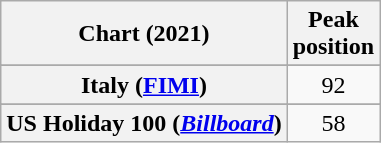<table class="wikitable sortable plainrowheaders" style="text-align:center">
<tr>
<th scope="col">Chart (2021)</th>
<th scope="col">Peak<br>position</th>
</tr>
<tr>
</tr>
<tr>
<th scope="row">Italy (<a href='#'>FIMI</a>)</th>
<td>92</td>
</tr>
<tr>
</tr>
<tr>
</tr>
<tr>
<th scope="row">US Holiday 100 (<em><a href='#'>Billboard</a></em>)</th>
<td>58</td>
</tr>
</table>
